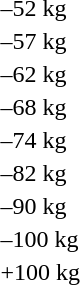<table>
<tr>
<td rowspan=2>–52 kg<br></td>
<td rowspan=2></td>
<td rowspan=2></td>
<td></td>
</tr>
<tr>
<td></td>
</tr>
<tr>
<td rowspan=2>–57 kg<br></td>
<td rowspan=2></td>
<td rowspan=2></td>
<td></td>
</tr>
<tr>
<td></td>
</tr>
<tr>
<td rowspan=2>–62 kg<br></td>
<td rowspan=2></td>
<td rowspan=2></td>
<td></td>
</tr>
<tr>
<td></td>
</tr>
<tr>
<td rowspan=2>–68 kg<br></td>
<td rowspan=2></td>
<td rowspan=2></td>
<td></td>
</tr>
<tr>
<td></td>
</tr>
<tr>
<td rowspan=2>–74 kg<br></td>
<td rowspan=2></td>
<td rowspan=2></td>
<td></td>
</tr>
<tr>
<td></td>
</tr>
<tr>
<td rowspan=2>–82 kg<br></td>
<td rowspan=2></td>
<td rowspan=2></td>
<td></td>
</tr>
<tr>
<td></td>
</tr>
<tr>
<td rowspan=2>–90 kg<br></td>
<td rowspan=2></td>
<td rowspan=2></td>
<td></td>
</tr>
<tr>
<td></td>
</tr>
<tr>
<td rowspan=2>–100 kg<br></td>
<td rowspan=2></td>
<td rowspan=2></td>
<td></td>
</tr>
<tr>
<td></td>
</tr>
<tr>
<td rowspan=2>+100 kg<br></td>
<td rowspan=2></td>
<td rowspan=2></td>
<td></td>
</tr>
<tr>
<td></td>
</tr>
<tr>
</tr>
</table>
